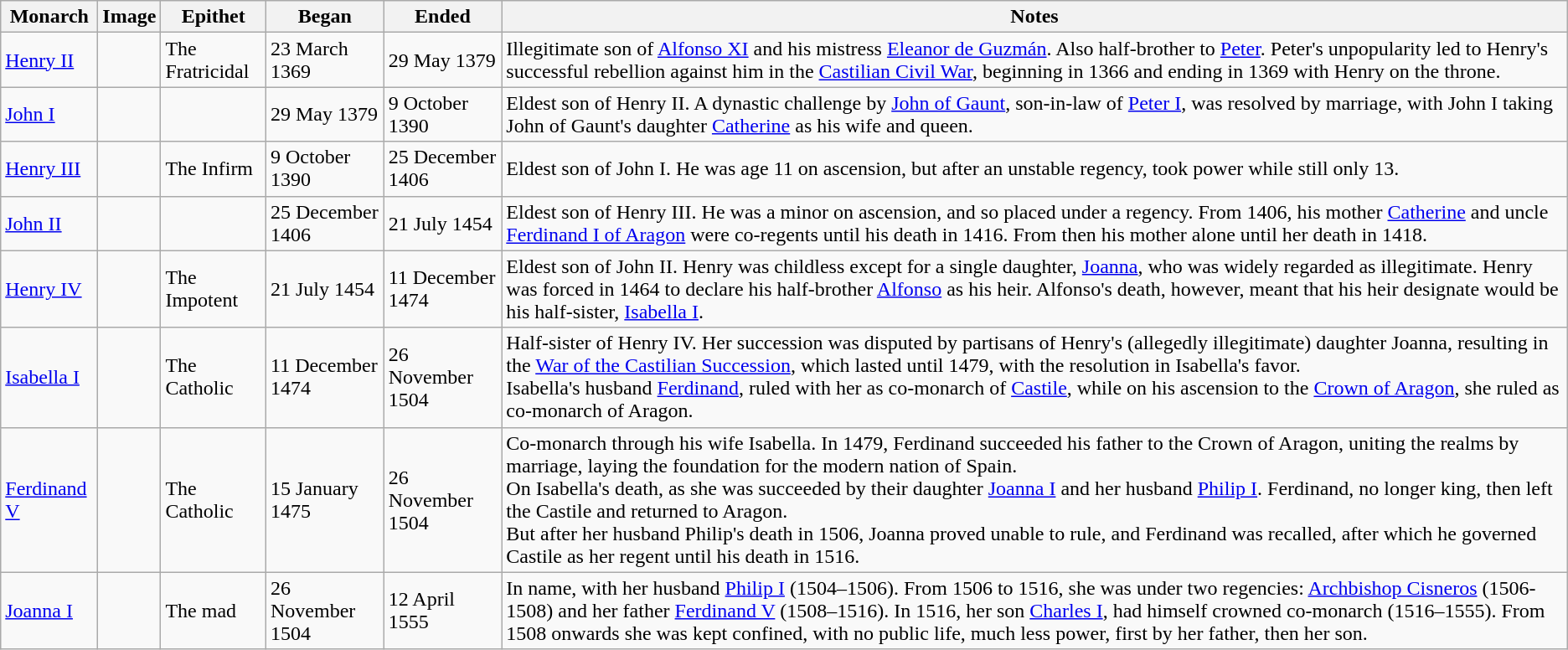<table class="wikitable">
<tr>
<th>Monarch</th>
<th>Image</th>
<th>Epithet</th>
<th>Began</th>
<th>Ended</th>
<th>Notes</th>
</tr>
<tr>
<td><a href='#'>Henry II</a></td>
<td></td>
<td>The Fratricidal</td>
<td>23 March 1369</td>
<td>29 May 1379</td>
<td>Illegitimate son of <a href='#'>Alfonso XI</a> and his mistress <a href='#'>Eleanor de Guzmán</a>. Also half-brother to <a href='#'>Peter</a>. Peter's unpopularity led to Henry's successful rebellion against him in the <a href='#'>Castilian Civil War</a>, beginning in 1366 and ending in 1369 with Henry on the throne.</td>
</tr>
<tr>
<td><a href='#'>John I</a></td>
<td></td>
<td> </td>
<td>29 May 1379</td>
<td>9 October 1390</td>
<td>Eldest son of Henry II. A dynastic challenge by <a href='#'>John of Gaunt</a>, son-in-law of <a href='#'>Peter I</a>, was resolved by marriage, with John I taking John of Gaunt's daughter <a href='#'>Catherine</a> as his wife and queen.</td>
</tr>
<tr>
<td><a href='#'>Henry III</a></td>
<td></td>
<td>The Infirm</td>
<td>9 October 1390</td>
<td>25 December 1406</td>
<td>Eldest son of John I. He was age 11 on ascension, but after an unstable regency, took power while still only 13.</td>
</tr>
<tr>
<td><a href='#'>John II</a></td>
<td></td>
<td> </td>
<td>25 December 1406</td>
<td>21 July 1454</td>
<td>Eldest son of Henry III. He was a minor on ascension, and so placed under a regency. From 1406, his mother <a href='#'>Catherine</a> and uncle <a href='#'>Ferdinand I of Aragon</a> were co-regents until his death in 1416. From then his mother alone until her death in 1418.</td>
</tr>
<tr>
<td><a href='#'>Henry IV</a></td>
<td></td>
<td>The Impotent</td>
<td>21 July 1454</td>
<td>11 December 1474</td>
<td>Eldest son of John II. Henry was childless except for a single daughter, <a href='#'>Joanna</a>, who was widely regarded as illegitimate. Henry was forced in 1464 to declare his half-brother <a href='#'>Alfonso</a> as his heir. Alfonso's death, however, meant that his heir designate would be his half-sister, <a href='#'>Isabella I</a>.</td>
</tr>
<tr>
<td><a href='#'>Isabella I</a></td>
<td></td>
<td>The Catholic</td>
<td>11 December 1474</td>
<td>26 November 1504</td>
<td>Half-sister of Henry IV. Her succession was disputed by partisans of Henry's (allegedly illegitimate) daughter Joanna, resulting in the <a href='#'>War of the Castilian Succession</a>, which lasted until 1479, with the resolution in Isabella's favor.<br>Isabella's husband <a href='#'>Ferdinand</a>, ruled with her as co-monarch of <a href='#'>Castile</a>, while on his ascension to the <a href='#'>Crown of Aragon</a>, she ruled as co-monarch of Aragon.</td>
</tr>
<tr>
<td><a href='#'>Ferdinand V</a></td>
<td></td>
<td>The Catholic</td>
<td>15 January 1475</td>
<td>26 November 1504</td>
<td>Co-monarch through his wife Isabella. In 1479, Ferdinand succeeded his father to the Crown of Aragon, uniting the realms by marriage, laying the foundation for the modern nation of Spain.<br>On Isabella's death, as she was succeeded by their daughter <a href='#'>Joanna I</a> and her husband <a href='#'>Philip I</a>. Ferdinand, no longer king, then left the Castile and returned to Aragon.<br>But after her husband Philip's death in 1506, Joanna proved unable to rule, and Ferdinand was recalled, after which he governed Castile as her regent until his death in 1516.</td>
</tr>
<tr>
<td><a href='#'>Joanna I</a></td>
<td></td>
<td>The mad</td>
<td>26 November 1504</td>
<td>12 April 1555</td>
<td>In name, with her husband <a href='#'>Philip I</a> (1504–1506). From 1506 to 1516, she was under two regencies: <a href='#'>Archbishop Cisneros</a> (1506-1508) and her father <a href='#'>Ferdinand V</a> (1508–1516). In 1516, her son <a href='#'>Charles I</a>, had himself crowned co-monarch (1516–1555). From 1508 onwards she was kept confined, with no public life, much less power, first by her father, then her son.</td>
</tr>
</table>
